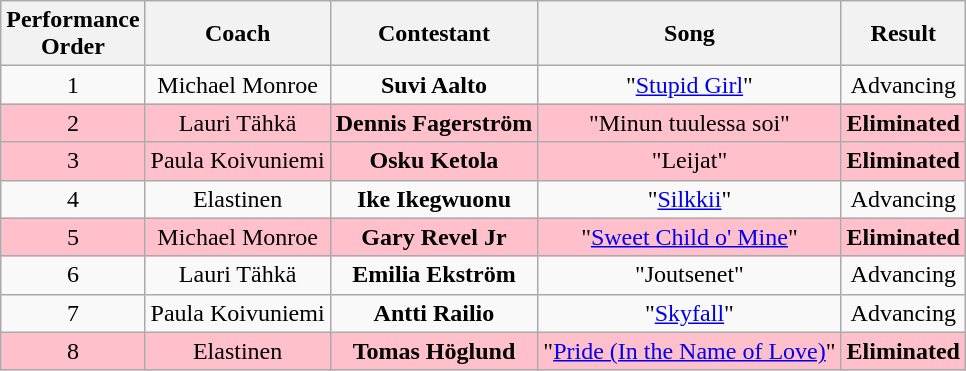<table class="wikitable sortable" style="text-align: center; width: auto;">
<tr>
<th>Performance <br>Order</th>
<th>Coach</th>
<th>Contestant</th>
<th>Song</th>
<th>Result</th>
</tr>
<tr>
<td>1</td>
<td>Michael Monroe</td>
<td><strong>Suvi Aalto</strong></td>
<td>"<a href='#'>Stupid Girl</a>"</td>
<td>Advancing</td>
</tr>
<tr style="background:pink;">
<td>2</td>
<td>Lauri Tähkä</td>
<td><strong>Dennis Fagerström</strong></td>
<td>"Minun tuulessa soi"</td>
<td><strong>Eliminated</strong></td>
</tr>
<tr style="background:pink;">
<td>3</td>
<td>Paula Koivuniemi</td>
<td><strong>Osku Ketola</strong></td>
<td>"Leijat"</td>
<td><strong>Eliminated</strong></td>
</tr>
<tr>
<td>4</td>
<td>Elastinen</td>
<td><strong>Ike Ikegwuonu</strong></td>
<td>"<a href='#'>Silkkii</a>"</td>
<td>Advancing</td>
</tr>
<tr style="background:pink;">
<td>5</td>
<td>Michael Monroe</td>
<td><strong>Gary Revel Jr</strong></td>
<td>"<a href='#'>Sweet Child o' Mine</a>"</td>
<td><strong>Eliminated</strong></td>
</tr>
<tr>
<td>6</td>
<td>Lauri Tähkä</td>
<td><strong>Emilia Ekström</strong></td>
<td>"Joutsenet"</td>
<td>Advancing</td>
</tr>
<tr>
<td>7</td>
<td>Paula Koivuniemi</td>
<td><strong>Antti Railio</strong></td>
<td>"<a href='#'>Skyfall</a>"</td>
<td>Advancing</td>
</tr>
<tr style="background:pink;">
<td>8</td>
<td>Elastinen</td>
<td><strong>Tomas Höglund</strong></td>
<td>"<a href='#'>Pride (In the Name of Love)</a>"</td>
<td><strong>Eliminated</strong></td>
</tr>
</table>
